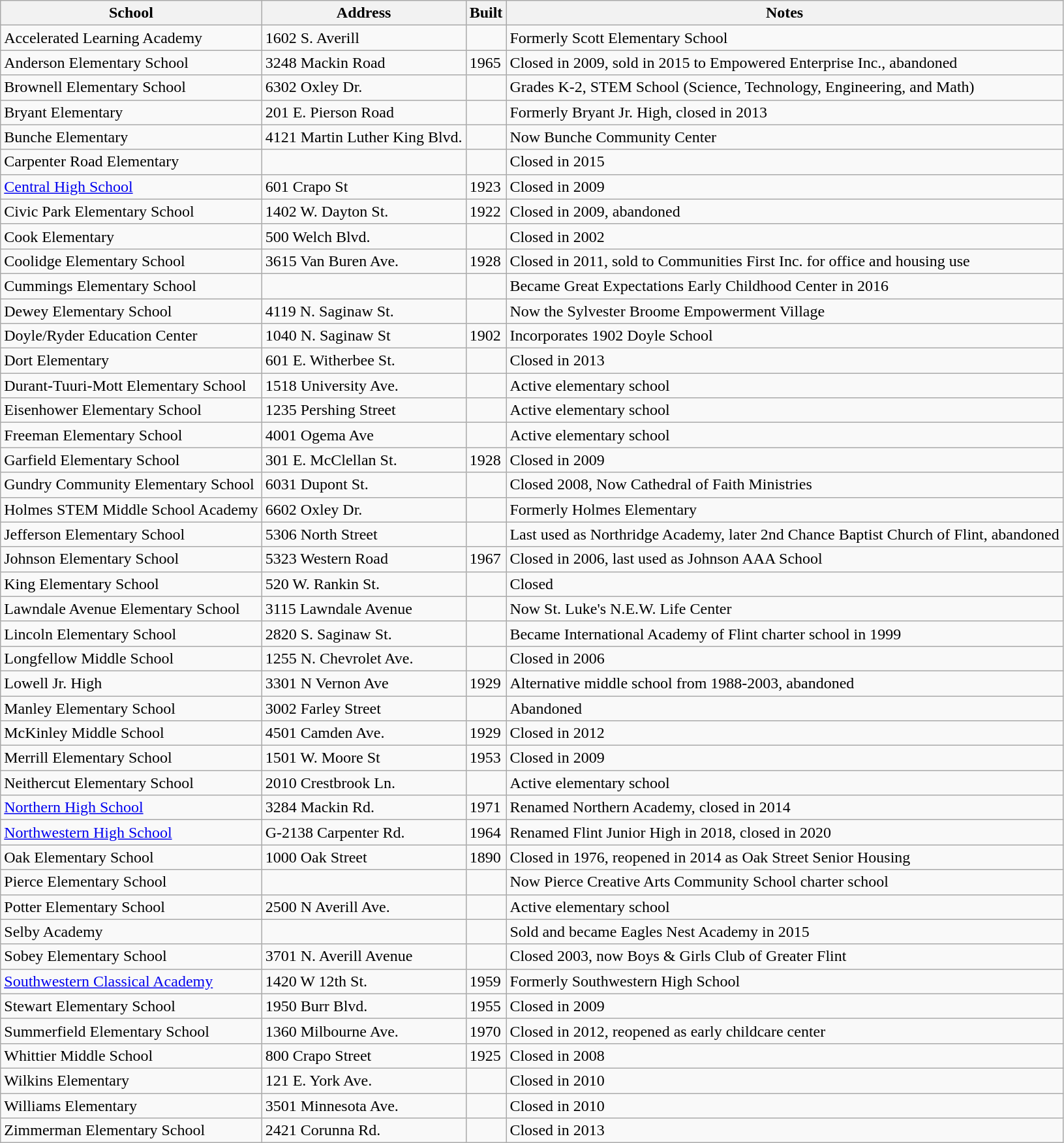<table class="wikitable sortable">
<tr>
<th>School</th>
<th>Address</th>
<th>Built</th>
<th>Notes</th>
</tr>
<tr>
<td>Accelerated Learning Academy</td>
<td>1602 S. Averill</td>
<td></td>
<td>Formerly Scott Elementary School</td>
</tr>
<tr>
<td>Anderson Elementary School</td>
<td>3248 Mackin Road</td>
<td>1965</td>
<td>Closed in 2009, sold in 2015 to Empowered Enterprise Inc., abandoned</td>
</tr>
<tr>
<td>Brownell Elementary School</td>
<td>6302 Oxley Dr.</td>
<td></td>
<td>Grades K-2, STEM School (Science, Technology, Engineering, and Math)</td>
</tr>
<tr>
<td>Bryant Elementary</td>
<td>201 E. Pierson Road</td>
<td></td>
<td>Formerly Bryant Jr. High, closed in 2013</td>
</tr>
<tr>
<td>Bunche Elementary</td>
<td>4121 Martin Luther King Blvd.</td>
<td></td>
<td>Now Bunche Community Center</td>
</tr>
<tr>
<td>Carpenter Road Elementary</td>
<td></td>
<td></td>
<td>Closed in 2015</td>
</tr>
<tr>
<td><a href='#'>Central High School</a></td>
<td>601 Crapo St</td>
<td>1923</td>
<td>Closed in 2009</td>
</tr>
<tr>
<td>Civic Park Elementary School</td>
<td>1402 W. Dayton St.</td>
<td>1922</td>
<td>Closed in 2009, abandoned</td>
</tr>
<tr>
<td>Cook Elementary</td>
<td>500 Welch Blvd.</td>
<td></td>
<td>Closed in 2002</td>
</tr>
<tr>
<td>Coolidge Elementary School</td>
<td>3615 Van Buren Ave.</td>
<td>1928</td>
<td>Closed in 2011, sold to Communities First Inc. for office and housing use</td>
</tr>
<tr>
<td>Cummings Elementary School</td>
<td></td>
<td></td>
<td>Became Great Expectations Early Childhood Center in 2016</td>
</tr>
<tr>
<td>Dewey Elementary School</td>
<td>4119 N. Saginaw St.</td>
<td></td>
<td>Now the Sylvester Broome Empowerment Village</td>
</tr>
<tr>
<td>Doyle/Ryder Education Center</td>
<td>1040 N. Saginaw St</td>
<td>1902</td>
<td>Incorporates 1902 Doyle School</td>
</tr>
<tr>
<td>Dort Elementary</td>
<td>601 E. Witherbee St.</td>
<td></td>
<td>Closed in 2013</td>
</tr>
<tr>
<td>Durant-Tuuri-Mott Elementary School</td>
<td>1518 University Ave.</td>
<td></td>
<td>Active elementary school</td>
</tr>
<tr>
<td>Eisenhower Elementary School</td>
<td>1235 Pershing Street</td>
<td></td>
<td>Active elementary school</td>
</tr>
<tr>
<td>Freeman Elementary School</td>
<td>4001 Ogema Ave</td>
<td></td>
<td>Active elementary school</td>
</tr>
<tr>
<td>Garfield Elementary School</td>
<td>301 E. McClellan St.</td>
<td>1928</td>
<td>Closed in 2009</td>
</tr>
<tr>
<td>Gundry Community Elementary School</td>
<td>6031 Dupont St.</td>
<td></td>
<td>Closed 2008, Now Cathedral of Faith Ministries</td>
</tr>
<tr>
<td>Holmes STEM Middle School Academy</td>
<td>6602 Oxley Dr.</td>
<td></td>
<td>Formerly Holmes Elementary</td>
</tr>
<tr>
<td>Jefferson Elementary School</td>
<td>5306 North Street</td>
<td></td>
<td>Last used as Northridge Academy, later 2nd Chance Baptist Church of Flint, abandoned</td>
</tr>
<tr>
<td>Johnson Elementary School</td>
<td>5323 Western Road</td>
<td>1967</td>
<td>Closed in 2006, last used as Johnson AAA School</td>
</tr>
<tr>
<td>King Elementary School</td>
<td>520 W. Rankin St.</td>
<td></td>
<td>Closed</td>
</tr>
<tr>
<td>Lawndale Avenue Elementary School</td>
<td>3115 Lawndale Avenue</td>
<td></td>
<td>Now St. Luke's N.E.W. Life Center</td>
</tr>
<tr>
<td>Lincoln Elementary School</td>
<td>2820 S. Saginaw St.</td>
<td></td>
<td>Became International Academy of Flint charter school in 1999</td>
</tr>
<tr>
<td>Longfellow Middle School</td>
<td>1255 N. Chevrolet Ave.</td>
<td></td>
<td>Closed in 2006</td>
</tr>
<tr>
<td>Lowell Jr. High</td>
<td>3301 N Vernon Ave</td>
<td>1929</td>
<td>Alternative middle school from 1988-2003, abandoned</td>
</tr>
<tr>
<td>Manley Elementary School</td>
<td>3002 Farley Street</td>
<td></td>
<td>Abandoned</td>
</tr>
<tr>
<td>McKinley Middle School</td>
<td>4501 Camden Ave.</td>
<td>1929</td>
<td>Closed in 2012</td>
</tr>
<tr>
<td>Merrill Elementary School</td>
<td>1501 W. Moore St</td>
<td>1953</td>
<td>Closed in 2009</td>
</tr>
<tr>
<td>Neithercut Elementary School</td>
<td>2010 Crestbrook Ln.</td>
<td></td>
<td>Active elementary school</td>
</tr>
<tr>
<td><a href='#'>Northern High School</a></td>
<td>3284 Mackin Rd.</td>
<td>1971</td>
<td>Renamed Northern Academy, closed in 2014</td>
</tr>
<tr>
<td><a href='#'>Northwestern High School</a></td>
<td>G-2138 Carpenter Rd.</td>
<td>1964</td>
<td>Renamed Flint Junior High in 2018, closed in 2020</td>
</tr>
<tr>
<td>Oak Elementary School</td>
<td>1000 Oak Street</td>
<td>1890</td>
<td>Closed in 1976, reopened in 2014 as Oak Street Senior Housing</td>
</tr>
<tr>
<td>Pierce Elementary School</td>
<td></td>
<td></td>
<td>Now Pierce Creative Arts Community School charter school</td>
</tr>
<tr>
<td>Potter Elementary School</td>
<td>2500 N Averill Ave.</td>
<td></td>
<td>Active elementary school</td>
</tr>
<tr>
<td>Selby Academy</td>
<td></td>
<td></td>
<td>Sold and became Eagles Nest Academy in 2015</td>
</tr>
<tr>
<td>Sobey Elementary School</td>
<td>3701 N. Averill Avenue</td>
<td></td>
<td>Closed 2003, now Boys & Girls Club of Greater Flint</td>
</tr>
<tr>
<td><a href='#'>Southwestern Classical Academy</a></td>
<td>1420 W 12th St.</td>
<td>1959</td>
<td>Formerly Southwestern High School</td>
</tr>
<tr>
<td>Stewart Elementary School</td>
<td>1950 Burr Blvd.</td>
<td>1955</td>
<td>Closed in 2009</td>
</tr>
<tr>
<td>Summerfield Elementary School</td>
<td>1360 Milbourne Ave.</td>
<td>1970</td>
<td>Closed in 2012, reopened as early childcare center</td>
</tr>
<tr>
<td>Whittier Middle School</td>
<td>800 Crapo Street</td>
<td>1925</td>
<td>Closed in 2008</td>
</tr>
<tr>
<td>Wilkins Elementary</td>
<td>121 E. York Ave.</td>
<td></td>
<td>Closed in 2010</td>
</tr>
<tr>
<td>Williams Elementary</td>
<td>3501 Minnesota Ave.</td>
<td></td>
<td>Closed in 2010</td>
</tr>
<tr>
<td>Zimmerman Elementary School</td>
<td>2421 Corunna Rd.</td>
<td></td>
<td>Closed in 2013</td>
</tr>
</table>
